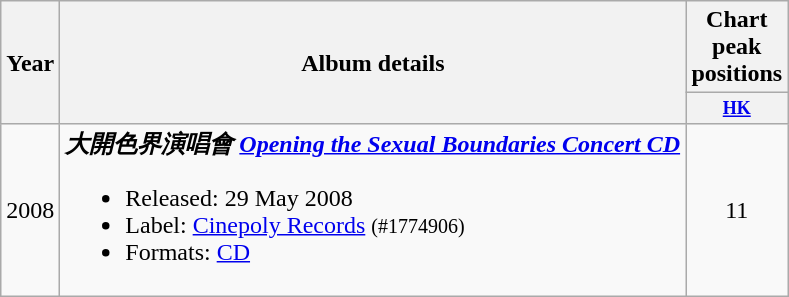<table class="wikitable" border="1">
<tr>
<th rowspan="2">Year</th>
<th rowspan="2" width="410">Album details</th>
<th width="60" colspan="1">Chart peak positions</th>
</tr>
<tr>
<th style="width:3em;font-size:75%;"><a href='#'>HK</a><br></th>
</tr>
<tr>
<td>2008</td>
<td><strong><em>大開色界演唱會 <a href='#'>Opening the Sexual Boundaries Concert CD</a></em></strong><br><ul><li>Released: 29 May 2008</li><li>Label: <a href='#'>Cinepoly Records</a> <small>(#1774906)</small></li><li>Formats: <a href='#'>CD</a></li></ul></td>
<td align="center">11</td>
</tr>
</table>
